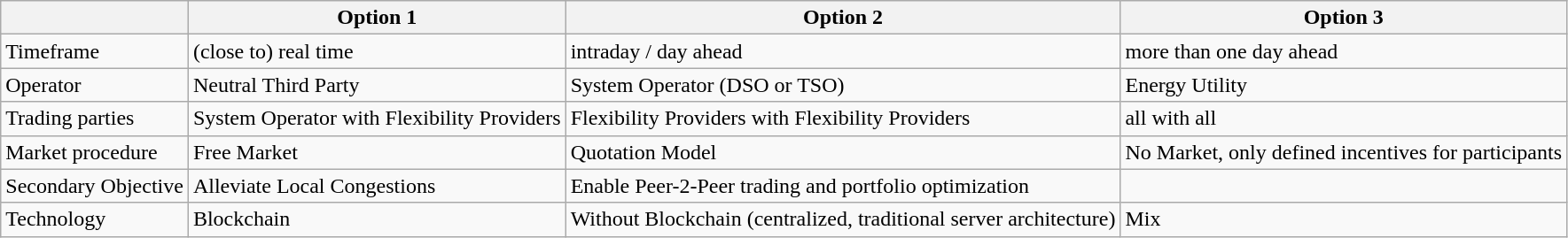<table class="wikitable">
<tr>
<th></th>
<th>Option 1</th>
<th>Option 2</th>
<th>Option 3</th>
</tr>
<tr>
<td>Timeframe</td>
<td>(close to) real time</td>
<td>intraday / day ahead</td>
<td>more than one day ahead</td>
</tr>
<tr>
<td>Operator</td>
<td>Neutral Third Party</td>
<td>System Operator (DSO or TSO)</td>
<td>Energy Utility</td>
</tr>
<tr>
<td>Trading parties</td>
<td>System Operator with Flexibility Providers</td>
<td>Flexibility Providers with Flexibility Providers</td>
<td>all with all</td>
</tr>
<tr>
<td>Market procedure</td>
<td>Free Market</td>
<td>Quotation Model</td>
<td>No Market, only defined incentives for participants</td>
</tr>
<tr>
<td>Secondary Objective</td>
<td>Alleviate Local Congestions</td>
<td>Enable Peer-2-Peer trading and portfolio optimization</td>
<td></td>
</tr>
<tr>
<td>Technology</td>
<td>Blockchain</td>
<td>Without Blockchain (centralized, traditional server architecture)</td>
<td>Mix</td>
</tr>
</table>
